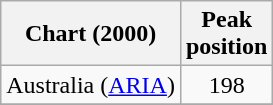<table class="wikitable">
<tr>
<th>Chart (2000)</th>
<th>Peak<br>position</th>
</tr>
<tr>
<td>Australia (<a href='#'>ARIA</a>)</td>
<td align="center">198</td>
</tr>
<tr>
</tr>
</table>
